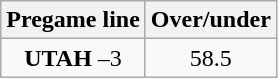<table class="wikitable">
<tr align="center">
<th style=>Pregame line</th>
<th style=>Over/under</th>
</tr>
<tr align="center">
<td><strong>UTAH</strong> –3</td>
<td>58.5</td>
</tr>
</table>
